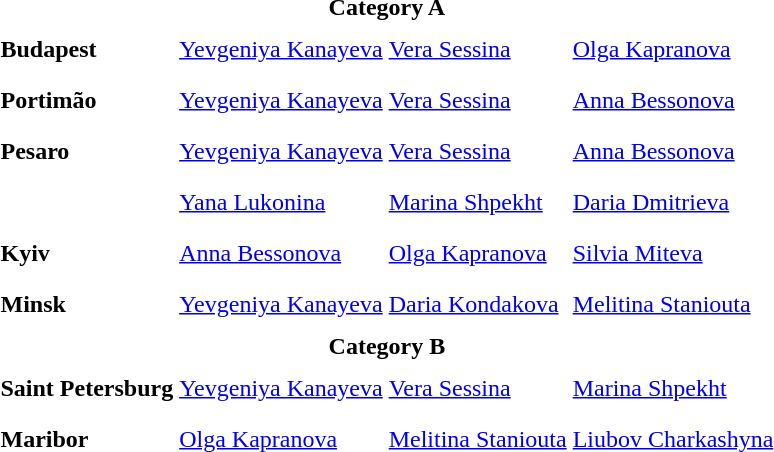<table>
<tr>
<td colspan="4" style="text-align:center;"><strong>Category A</strong></td>
</tr>
<tr>
<th scope=row style="text-align:left">Budapest </th>
<td style="height:30px;"> <a href='#'>Yevgeniya Kanayeva</a></td>
<td style="height:30px;"> <a href='#'>Vera Sessina</a></td>
<td style="height:30px;"> <a href='#'>Olga Kapranova</a></td>
</tr>
<tr>
<th scope=row style="text-align:left">Portimão </th>
<td style="height:30px;"> <a href='#'>Yevgeniya Kanayeva</a></td>
<td style="height:30px;"> <a href='#'>Vera Sessina</a></td>
<td style="height:30px;"> <a href='#'>Anna Bessonova</a></td>
</tr>
<tr>
<th scope=row style="text-align:left">Pesaro </th>
<td style="height:30px;"> <a href='#'>Yevgeniya Kanayeva</a></td>
<td style="height:30px;"> <a href='#'>Vera Sessina</a></td>
<td style="height:30px;"> <a href='#'>Anna Bessonova</a></td>
</tr>
<tr>
<th scope=row style="text-align:left"></th>
<td style="height:30px;"> <a href='#'>Yana Lukonina</a></td>
<td style="height:30px;"> <a href='#'>Marina Shpekht</a></td>
<td style="height:30px;"> <a href='#'>Daria Dmitrieva</a></td>
</tr>
<tr>
<th scope=row style="text-align:left">Kyiv </th>
<td style="height:30px;"> <a href='#'>Anna Bessonova</a></td>
<td style="height:30px;"> <a href='#'>Olga Kapranova</a></td>
<td style="height:30px;"> <a href='#'>Silvia Miteva</a></td>
</tr>
<tr>
<th scope=row style="text-align:left">Minsk </th>
<td style="height:30px;"> <a href='#'>Yevgeniya Kanayeva</a></td>
<td style="height:30px;"> <a href='#'>Daria Kondakova</a></td>
<td style="height:30px;"> <a href='#'>Melitina Staniouta</a></td>
</tr>
<tr>
<td colspan="4" style="text-align:center;"><strong>Category B</strong></td>
</tr>
<tr>
<th scope=row style="text-align:left">Saint Petersburg </th>
<td style="height:30px;"> <a href='#'>Yevgeniya Kanayeva</a></td>
<td style="height:30px;"> <a href='#'>Vera Sessina</a></td>
<td style="height:30px;"> <a href='#'>Marina Shpekht</a></td>
</tr>
<tr>
<th scope=row style="text-align:left">Maribor </th>
<td style="height:30px;"> <a href='#'>Olga Kapranova</a></td>
<td style="height:30px;"> <a href='#'>Melitina Staniouta</a></td>
<td style="height:30px;"> <a href='#'>Liubov Charkashyna</a></td>
</tr>
</table>
